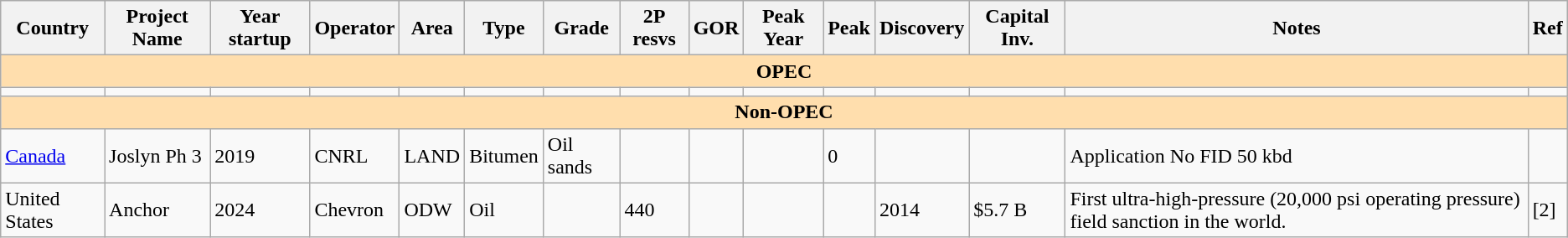<table class="wikitable">
<tr>
<th>Country</th>
<th>Project Name</th>
<th>Year startup</th>
<th>Operator</th>
<th>Area</th>
<th>Type</th>
<th>Grade</th>
<th>2P resvs</th>
<th>GOR</th>
<th>Peak Year</th>
<th>Peak</th>
<th>Discovery</th>
<th>Capital Inv.</th>
<th>Notes</th>
<th>Ref</th>
</tr>
<tr --->
<td align="center" colspan="15" style="background:#ffdead;border-top:1px; border-right:1px; border-bottom:2px; border-left:1px;"><strong>OPEC</strong></td>
</tr>
<tr --->
<td></td>
<td></td>
<td></td>
<td></td>
<td></td>
<td></td>
<td></td>
<td></td>
<td></td>
<td></td>
<td></td>
<td></td>
<td></td>
<td></td>
<td></td>
</tr>
<tr --->
<td align="center" colspan="15" style="background:#ffdead;border-top:1px; border-right:1px; border-bottom:2px; border-left:1px;"><strong>Non-OPEC</strong></td>
</tr>
<tr --->
<td><a href='#'>Canada</a></td>
<td>Joslyn Ph 3</td>
<td>2019</td>
<td>CNRL</td>
<td>LAND</td>
<td>Bitumen</td>
<td>Oil sands</td>
<td></td>
<td></td>
<td></td>
<td>0</td>
<td></td>
<td></td>
<td>Application No FID 50 kbd</td>
<td></td>
</tr>
<tr>
<td>United States</td>
<td>Anchor</td>
<td>2024</td>
<td>Chevron</td>
<td>ODW</td>
<td>Oil</td>
<td></td>
<td>440</td>
<td></td>
<td></td>
<td></td>
<td>2014</td>
<td>$5.7 B</td>
<td>First ultra-high-pressure (20,000 psi operating pressure) field sanction in the world.</td>
<td>[2]</td>
</tr>
</table>
